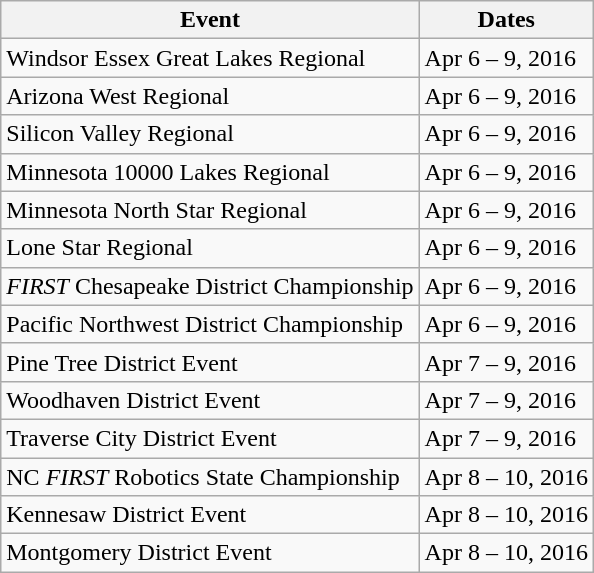<table class="wikitable">
<tr>
<th>Event</th>
<th>Dates</th>
</tr>
<tr>
<td>Windsor Essex Great Lakes Regional</td>
<td>Apr 6 – 9, 2016</td>
</tr>
<tr>
<td>Arizona West Regional</td>
<td>Apr 6 – 9, 2016</td>
</tr>
<tr>
<td>Silicon Valley Regional</td>
<td>Apr 6 – 9, 2016</td>
</tr>
<tr>
<td>Minnesota 10000 Lakes Regional</td>
<td>Apr 6 – 9, 2016</td>
</tr>
<tr>
<td>Minnesota North Star Regional</td>
<td>Apr 6 – 9, 2016</td>
</tr>
<tr>
<td>Lone Star Regional</td>
<td>Apr 6 – 9, 2016</td>
</tr>
<tr>
<td><em>FIRST</em> Chesapeake District Championship</td>
<td>Apr 6 – 9, 2016</td>
</tr>
<tr>
<td>Pacific Northwest District Championship</td>
<td>Apr 6 – 9, 2016</td>
</tr>
<tr>
<td>Pine Tree District Event</td>
<td>Apr 7 – 9, 2016</td>
</tr>
<tr>
<td>Woodhaven District Event</td>
<td>Apr 7 – 9, 2016</td>
</tr>
<tr>
<td>Traverse City District Event</td>
<td>Apr 7 – 9, 2016</td>
</tr>
<tr>
<td>NC <em>FIRST</em> Robotics State Championship</td>
<td>Apr 8 – 10, 2016</td>
</tr>
<tr>
<td>Kennesaw District Event</td>
<td>Apr 8 – 10, 2016</td>
</tr>
<tr>
<td>Montgomery District Event</td>
<td>Apr 8 – 10, 2016</td>
</tr>
</table>
